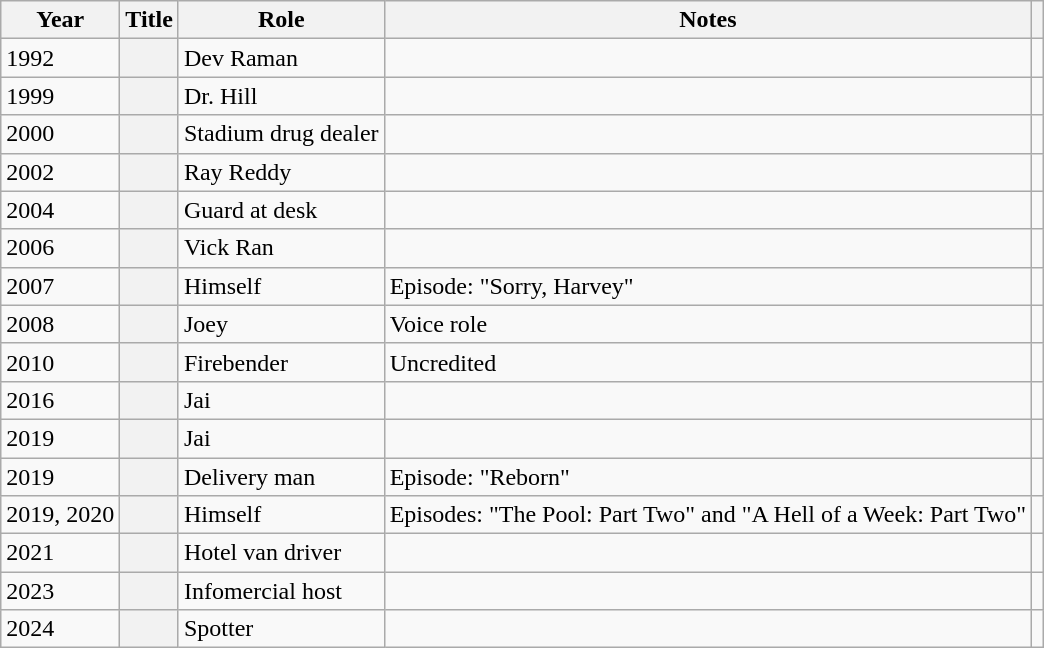<table class="wikitable plainrowheaders">
<tr>
<th scope="col">Year</th>
<th scope="col">Title</th>
<th scope="col">Role</th>
<th scope="col">Notes</th>
<th scope="col"></th>
</tr>
<tr>
<td>1992</td>
<th scope=row></th>
<td>Dev Raman</td>
<td></td>
<td align="center"></td>
</tr>
<tr>
<td>1999</td>
<th scope=row></th>
<td>Dr. Hill</td>
<td></td>
<td align="center"></td>
</tr>
<tr>
<td>2000</td>
<th scope=row></th>
<td>Stadium drug dealer</td>
<td></td>
<td align="center"></td>
</tr>
<tr>
<td>2002</td>
<th scope=row></th>
<td>Ray Reddy</td>
<td></td>
<td align="center"></td>
</tr>
<tr>
<td>2004</td>
<th scope=row></th>
<td>Guard at desk</td>
<td></td>
<td align="center"></td>
</tr>
<tr>
<td>2006</td>
<th scope=row></th>
<td>Vick Ran</td>
<td></td>
<td align="center"></td>
</tr>
<tr>
<td>2007</td>
<th scope=row></th>
<td>Himself</td>
<td>Episode: "Sorry, Harvey"</td>
<td align="center"></td>
</tr>
<tr>
<td>2008</td>
<th scope=row></th>
<td>Joey</td>
<td>Voice role</td>
<td align="center"></td>
</tr>
<tr>
<td>2010</td>
<th scope=row></th>
<td>Firebender</td>
<td>Uncredited</td>
<td align="center"></td>
</tr>
<tr>
<td>2016</td>
<th scope=row></th>
<td>Jai</td>
<td></td>
<td align="center"></td>
</tr>
<tr>
<td>2019</td>
<th scope=row></th>
<td>Jai</td>
<td></td>
<td align="center"></td>
</tr>
<tr>
<td>2019</td>
<th scope=row></th>
<td>Delivery man</td>
<td>Episode: "Reborn"</td>
<td align="center"></td>
</tr>
<tr>
<td>2019, 2020</td>
<th scope=row></th>
<td>Himself</td>
<td>Episodes: "The Pool: Part Two" and "A Hell of a Week: Part Two"</td>
<td align="center"></td>
</tr>
<tr>
<td>2021</td>
<th scope=row></th>
<td>Hotel van driver</td>
<td></td>
<td align="center"></td>
</tr>
<tr>
<td>2023</td>
<th scope=row></th>
<td>Infomercial host</td>
<td></td>
<td align="center"></td>
</tr>
<tr>
<td>2024</td>
<th scope=row></th>
<td>Spotter</td>
<td></td>
<td align="center"></td>
</tr>
</table>
